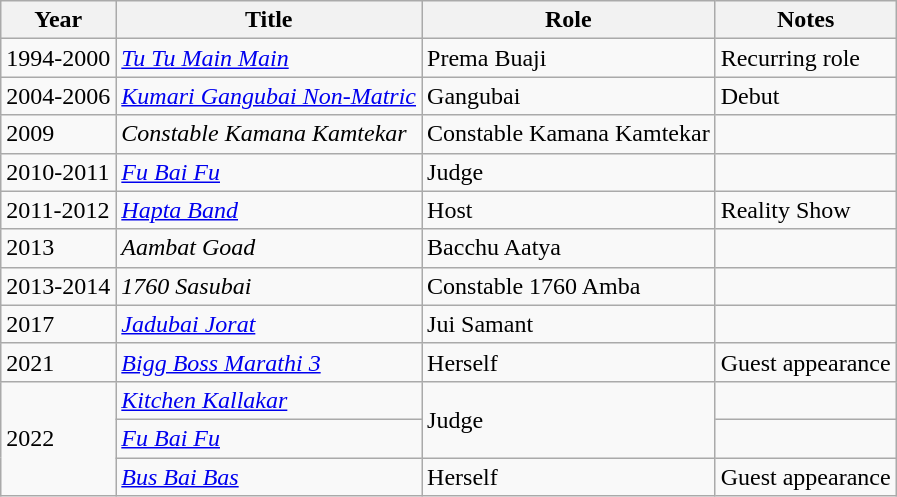<table class="wikitable">
<tr>
<th>Year</th>
<th>Title</th>
<th>Role</th>
<th>Notes</th>
</tr>
<tr>
<td>1994-2000</td>
<td><em><a href='#'>Tu Tu Main Main</a></em></td>
<td>Prema Buaji</td>
<td>Recurring role</td>
</tr>
<tr>
<td>2004-2006</td>
<td><em><a href='#'>Kumari Gangubai Non-Matric</a></em></td>
<td>Gangubai</td>
<td>Debut</td>
</tr>
<tr>
<td>2009</td>
<td><em>Constable Kamana Kamtekar</em></td>
<td>Constable Kamana Kamtekar</td>
<td></td>
</tr>
<tr>
<td>2010-2011</td>
<td><em><a href='#'>Fu Bai Fu</a></em></td>
<td>Judge</td>
<td></td>
</tr>
<tr>
<td>2011-2012</td>
<td><em><a href='#'>Hapta Band</a></em></td>
<td>Host</td>
<td>Reality Show</td>
</tr>
<tr>
<td>2013</td>
<td><em>Aambat Goad</em></td>
<td>Bacchu Aatya</td>
<td></td>
</tr>
<tr>
<td>2013-2014</td>
<td><em>1760 Sasubai</em></td>
<td>Constable 1760 Amba</td>
<td></td>
</tr>
<tr>
<td>2017</td>
<td><em><a href='#'>Jadubai Jorat</a></em></td>
<td>Jui Samant</td>
<td></td>
</tr>
<tr>
<td>2021</td>
<td><em><a href='#'>Bigg Boss Marathi 3</a></em></td>
<td>Herself</td>
<td>Guest appearance</td>
</tr>
<tr>
<td rowspan="3">2022</td>
<td><em><a href='#'>Kitchen Kallakar</a></em></td>
<td rowspan="2">Judge</td>
<td></td>
</tr>
<tr>
<td><em><a href='#'>Fu Bai Fu</a></em></td>
<td></td>
</tr>
<tr>
<td><em><a href='#'>Bus Bai Bas</a></em></td>
<td>Herself</td>
<td>Guest appearance</td>
</tr>
</table>
